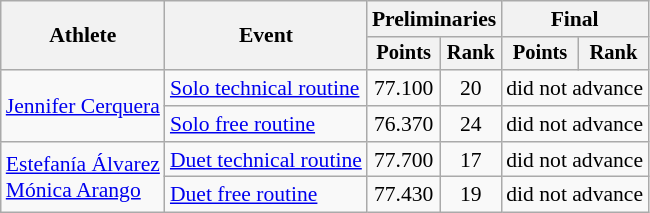<table class=wikitable style="font-size:90%">
<tr>
<th rowspan="2">Athlete</th>
<th rowspan="2">Event</th>
<th colspan="2">Preliminaries</th>
<th colspan="2">Final</th>
</tr>
<tr style="font-size:95%">
<th>Points</th>
<th>Rank</th>
<th>Points</th>
<th>Rank</th>
</tr>
<tr align=center>
<td align=left rowspan=2><a href='#'>Jennifer Cerquera</a></td>
<td align=left><a href='#'>Solo technical routine</a></td>
<td>77.100</td>
<td>20</td>
<td colspan=2>did not advance</td>
</tr>
<tr align=center>
<td align=left><a href='#'>Solo free routine</a></td>
<td>76.370</td>
<td>24</td>
<td colspan=2>did not advance</td>
</tr>
<tr align=center>
<td align=left rowspan=2><a href='#'>Estefanía Álvarez</a><br><a href='#'>Mónica Arango</a></td>
<td align=left><a href='#'>Duet technical routine</a></td>
<td>77.700</td>
<td>17</td>
<td colspan=2>did not advance</td>
</tr>
<tr align=center>
<td align=left><a href='#'>Duet free routine</a></td>
<td>77.430</td>
<td>19</td>
<td colspan=2>did not advance</td>
</tr>
</table>
